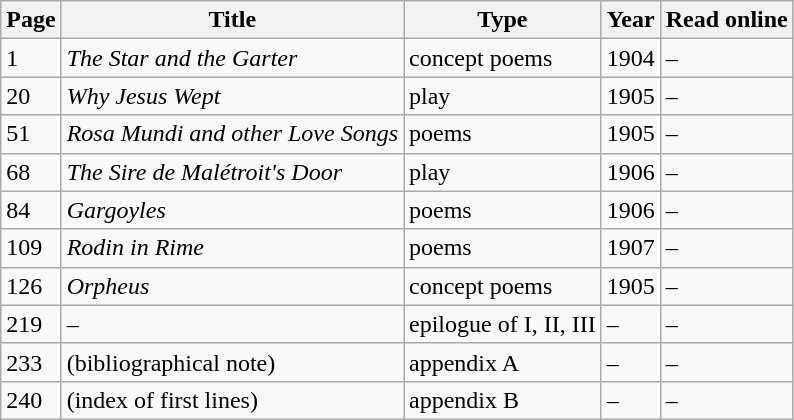<table class="wikitable">
<tr>
<th>Page</th>
<th>Title</th>
<th>Type</th>
<th>Year</th>
<th>Read online</th>
</tr>
<tr>
<td>1</td>
<td><em>The Star and the Garter</em></td>
<td>concept poems</td>
<td>1904</td>
<td>–</td>
</tr>
<tr>
<td>20</td>
<td><em>Why Jesus Wept</em></td>
<td>play</td>
<td>1905</td>
<td>–</td>
</tr>
<tr>
<td>51</td>
<td><em>Rosa Mundi and other Love Songs</em></td>
<td>poems</td>
<td>1905</td>
<td>–</td>
</tr>
<tr>
<td>68</td>
<td><em>The Sire de Malétroit's Door</em></td>
<td>play</td>
<td>1906</td>
<td>–</td>
</tr>
<tr>
<td>84</td>
<td><em>Gargoyles</em></td>
<td>poems</td>
<td>1906</td>
<td>–</td>
</tr>
<tr>
<td>109</td>
<td><em>Rodin in Rime</em></td>
<td>poems</td>
<td>1907</td>
<td>–</td>
</tr>
<tr>
<td>126</td>
<td><em>Orpheus</em></td>
<td>concept poems</td>
<td>1905</td>
<td>–</td>
</tr>
<tr>
<td>219</td>
<td>–</td>
<td>epilogue of I, II, III</td>
<td>–</td>
<td>–</td>
</tr>
<tr>
<td>233</td>
<td>(bibliographical note)</td>
<td>appendix A</td>
<td>–</td>
<td>–</td>
</tr>
<tr>
<td>240</td>
<td>(index of first lines)</td>
<td>appendix B</td>
<td>–</td>
<td>–</td>
</tr>
</table>
